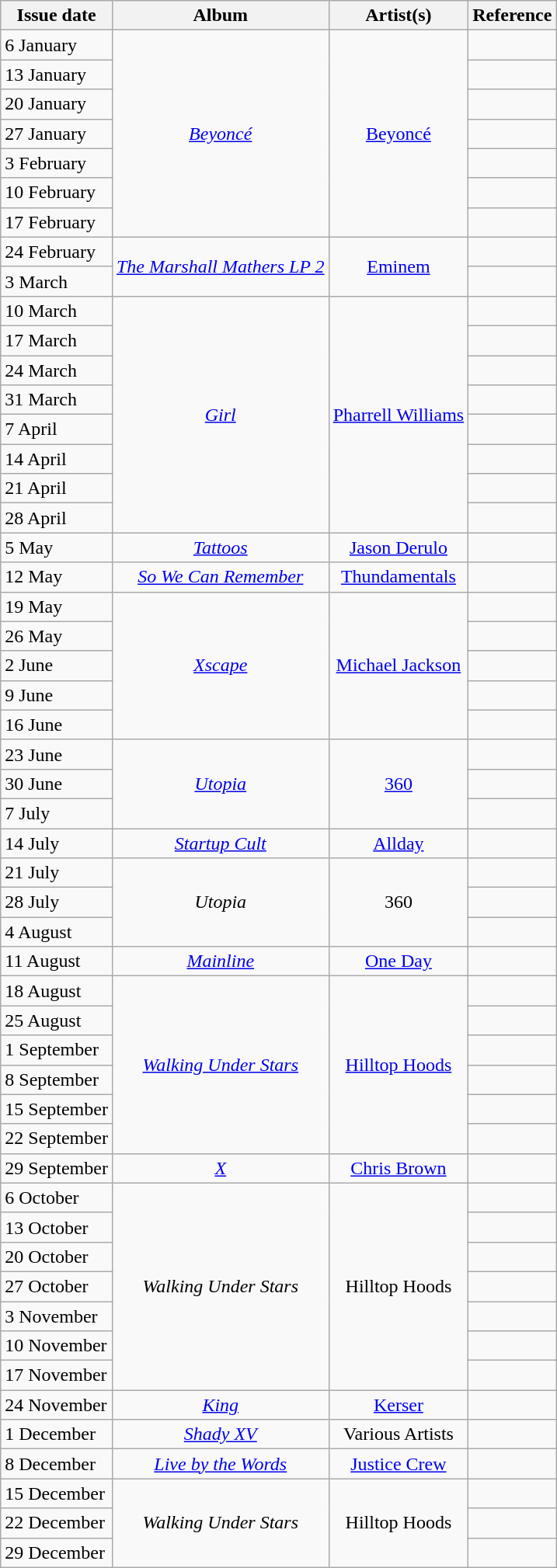<table class="wikitable">
<tr>
<th>Issue date</th>
<th>Album</th>
<th>Artist(s)</th>
<th>Reference</th>
</tr>
<tr>
<td align="left">6 January</td>
<td align="center" rowspan="7"><em><a href='#'>Beyoncé</a></em></td>
<td align="center" rowspan="7"><a href='#'>Beyoncé</a></td>
<td align="center"></td>
</tr>
<tr>
<td align="left">13 January</td>
<td align="center"></td>
</tr>
<tr>
<td align="left">20 January</td>
<td align="center"></td>
</tr>
<tr>
<td align="left">27 January</td>
<td align="center"></td>
</tr>
<tr>
<td align="left">3 February</td>
<td align="center"></td>
</tr>
<tr>
<td align="left">10 February</td>
<td align="center"></td>
</tr>
<tr>
<td align="left">17 February</td>
<td align="center"></td>
</tr>
<tr>
<td align="left">24 February</td>
<td align="center" rowspan="2"><em><a href='#'>The Marshall Mathers LP 2</a></em></td>
<td align="center" rowspan="2"><a href='#'>Eminem</a></td>
<td align="center"></td>
</tr>
<tr>
<td align="left">3 March</td>
<td align="center"></td>
</tr>
<tr>
<td align="left">10 March</td>
<td align="center" rowspan="8"><em><a href='#'>Girl</a></em></td>
<td align="center" rowspan="8"><a href='#'>Pharrell Williams</a></td>
<td align="center"></td>
</tr>
<tr>
<td align="left">17 March</td>
<td align="center"></td>
</tr>
<tr>
<td align="left">24 March</td>
<td align="center"></td>
</tr>
<tr>
<td align="left">31 March</td>
<td align="center"></td>
</tr>
<tr>
<td align="left">7 April</td>
<td align="center"></td>
</tr>
<tr>
<td align="left">14 April</td>
<td align="center"></td>
</tr>
<tr>
<td align="left">21 April</td>
<td align="center"></td>
</tr>
<tr>
<td align="left">28 April</td>
<td align="center"></td>
</tr>
<tr>
<td align="left">5 May</td>
<td align="center"><em><a href='#'>Tattoos</a></em></td>
<td align="center"><a href='#'>Jason Derulo</a></td>
<td align="center"></td>
</tr>
<tr>
<td align="left">12 May</td>
<td align="center"><em><a href='#'>So We Can Remember</a></em></td>
<td align="center"><a href='#'>Thundamentals</a></td>
<td align="center"></td>
</tr>
<tr>
<td align="left">19 May</td>
<td align="center" rowspan="5"><em><a href='#'>Xscape</a></em></td>
<td align="center" rowspan="5"><a href='#'>Michael Jackson</a></td>
<td align="center"></td>
</tr>
<tr>
<td align="left">26 May</td>
<td align="center"></td>
</tr>
<tr>
<td align="left">2 June</td>
<td align="center"></td>
</tr>
<tr>
<td align="left">9 June</td>
<td align="center"></td>
</tr>
<tr>
<td align="left">16 June</td>
<td align="center"></td>
</tr>
<tr>
<td align="left">23 June</td>
<td align="center" rowspan="3"><em><a href='#'>Utopia</a></em></td>
<td align="center" rowspan="3"><a href='#'>360</a></td>
<td align="center"></td>
</tr>
<tr>
<td align="left">30 June</td>
<td align="center"></td>
</tr>
<tr>
<td align="left">7 July</td>
<td align="center"></td>
</tr>
<tr>
<td align="left">14 July</td>
<td align="center"><em><a href='#'>Startup Cult</a></em></td>
<td align="center"><a href='#'>Allday</a></td>
<td align="center"></td>
</tr>
<tr>
<td align="left">21 July</td>
<td align="center" rowspan="3"><em>Utopia</em></td>
<td align="center" rowspan="3">360</td>
<td align="center"></td>
</tr>
<tr>
<td align="left">28 July</td>
<td align="center"></td>
</tr>
<tr>
<td align="left">4 August</td>
<td align="center"></td>
</tr>
<tr>
<td align="left">11 August</td>
<td align="center"><em><a href='#'>Mainline</a></em></td>
<td align="center"><a href='#'>One Day</a></td>
<td align="center"></td>
</tr>
<tr>
<td align="left">18 August</td>
<td align="center" rowspan="6"><em><a href='#'>Walking Under Stars</a></em></td>
<td align="center" rowspan="6"><a href='#'>Hilltop Hoods</a></td>
<td align="center"></td>
</tr>
<tr>
<td align="left">25 August</td>
<td align="center"></td>
</tr>
<tr>
<td align="left">1 September</td>
<td align="center"></td>
</tr>
<tr>
<td align="left">8 September</td>
<td align="center"></td>
</tr>
<tr>
<td align="left">15 September</td>
<td align="center"></td>
</tr>
<tr>
<td align="left">22 September</td>
<td align="center"></td>
</tr>
<tr>
<td align="left">29 September</td>
<td align="center"><em><a href='#'>X</a></em></td>
<td align="center"><a href='#'>Chris Brown</a></td>
<td align="center"></td>
</tr>
<tr>
<td align="left">6 October</td>
<td align="center" rowspan="7"><em>Walking Under Stars</em></td>
<td align="center" rowspan="7">Hilltop Hoods</td>
<td align="center"></td>
</tr>
<tr>
<td align="left">13 October</td>
<td align="center"></td>
</tr>
<tr>
<td align="left">20 October</td>
<td align="center"></td>
</tr>
<tr>
<td align="left">27 October</td>
<td align="center"></td>
</tr>
<tr>
<td align="left">3 November</td>
<td align="center"></td>
</tr>
<tr>
<td align="left">10 November</td>
<td align="center"></td>
</tr>
<tr>
<td align="left">17 November</td>
<td align="center"></td>
</tr>
<tr>
<td align="left">24 November</td>
<td align="center"><em><a href='#'>King</a></em></td>
<td align="center"><a href='#'>Kerser</a></td>
<td align="center"></td>
</tr>
<tr>
<td align="left">1 December</td>
<td align="center"><em><a href='#'>Shady XV</a></em></td>
<td align="center">Various Artists</td>
<td align="center"></td>
</tr>
<tr>
<td align="left">8 December</td>
<td align="center"><em><a href='#'>Live by the Words</a></em></td>
<td align="center"><a href='#'>Justice Crew</a></td>
<td align="center"></td>
</tr>
<tr>
<td align="left">15 December</td>
<td align="center" rowspan="3"><em>Walking Under Stars</em></td>
<td align="center" rowspan="3">Hilltop Hoods</td>
<td align="center"></td>
</tr>
<tr>
<td align="left">22 December</td>
<td align="center"></td>
</tr>
<tr>
<td align="left">29 December</td>
<td align="center"></td>
</tr>
</table>
